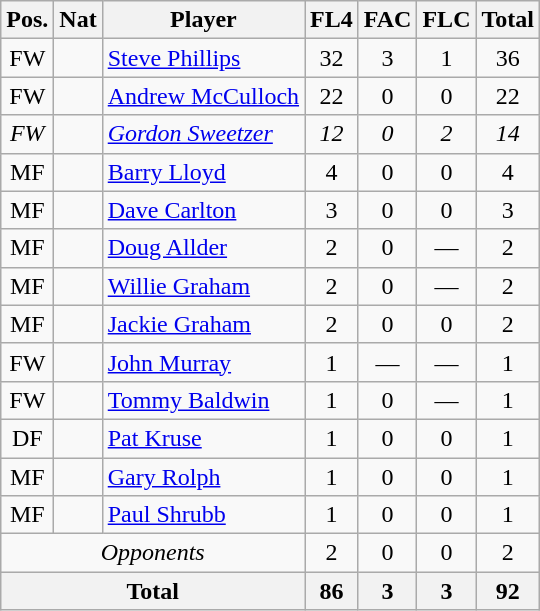<table class="wikitable"  style="text-align:center; border:1px #aaa solid;">
<tr>
<th>Pos.</th>
<th>Nat</th>
<th>Player</th>
<th>FL4</th>
<th>FAC</th>
<th>FLC</th>
<th>Total</th>
</tr>
<tr>
<td>FW</td>
<td></td>
<td style="text-align:left;"><a href='#'>Steve Phillips</a></td>
<td>32</td>
<td>3</td>
<td>1</td>
<td>36</td>
</tr>
<tr>
<td>FW</td>
<td></td>
<td style="text-align:left;"><a href='#'>Andrew McCulloch</a></td>
<td>22</td>
<td>0</td>
<td>0</td>
<td>22</td>
</tr>
<tr>
<td><em>FW</em></td>
<td><em></em></td>
<td style="text-align:left;"><em><a href='#'>Gordon Sweetzer</a></em></td>
<td><em>12</em></td>
<td><em>0</em></td>
<td><em>2</em></td>
<td><em>14</em></td>
</tr>
<tr>
<td>MF</td>
<td></td>
<td style="text-align:left;"><a href='#'>Barry Lloyd</a></td>
<td>4</td>
<td>0</td>
<td>0</td>
<td>4</td>
</tr>
<tr>
<td>MF</td>
<td></td>
<td style="text-align:left;"><a href='#'>Dave Carlton</a></td>
<td>3</td>
<td>0</td>
<td>0</td>
<td>3</td>
</tr>
<tr>
<td>MF</td>
<td></td>
<td style="text-align:left;"><a href='#'>Doug Allder</a></td>
<td>2</td>
<td>0</td>
<td>—</td>
<td>2</td>
</tr>
<tr>
<td>MF</td>
<td></td>
<td style="text-align:left;"><a href='#'>Willie Graham</a></td>
<td>2</td>
<td>0</td>
<td>—</td>
<td>2</td>
</tr>
<tr>
<td>MF</td>
<td></td>
<td style="text-align:left;"><a href='#'>Jackie Graham</a></td>
<td>2</td>
<td>0</td>
<td>0</td>
<td>2</td>
</tr>
<tr>
<td>FW</td>
<td></td>
<td style="text-align:left;"><a href='#'>John Murray</a></td>
<td>1</td>
<td>—</td>
<td>—</td>
<td>1</td>
</tr>
<tr>
<td>FW</td>
<td></td>
<td style="text-align:left;"><a href='#'>Tommy Baldwin</a></td>
<td>1</td>
<td>0</td>
<td>—</td>
<td>1</td>
</tr>
<tr>
<td>DF</td>
<td></td>
<td style="text-align:left;"><a href='#'>Pat Kruse</a></td>
<td>1</td>
<td>0</td>
<td>0</td>
<td>1</td>
</tr>
<tr>
<td>MF</td>
<td></td>
<td style="text-align:left;"><a href='#'>Gary Rolph</a></td>
<td>1</td>
<td>0</td>
<td>0</td>
<td>1</td>
</tr>
<tr>
<td>MF</td>
<td></td>
<td style="text-align:left;"><a href='#'>Paul Shrubb</a></td>
<td>1</td>
<td>0</td>
<td>0</td>
<td>1</td>
</tr>
<tr>
<td colspan="3"><em>Opponents</em></td>
<td>2</td>
<td>0</td>
<td>0</td>
<td>2</td>
</tr>
<tr>
<th colspan="3">Total</th>
<th>86</th>
<th>3</th>
<th>3</th>
<th>92</th>
</tr>
</table>
